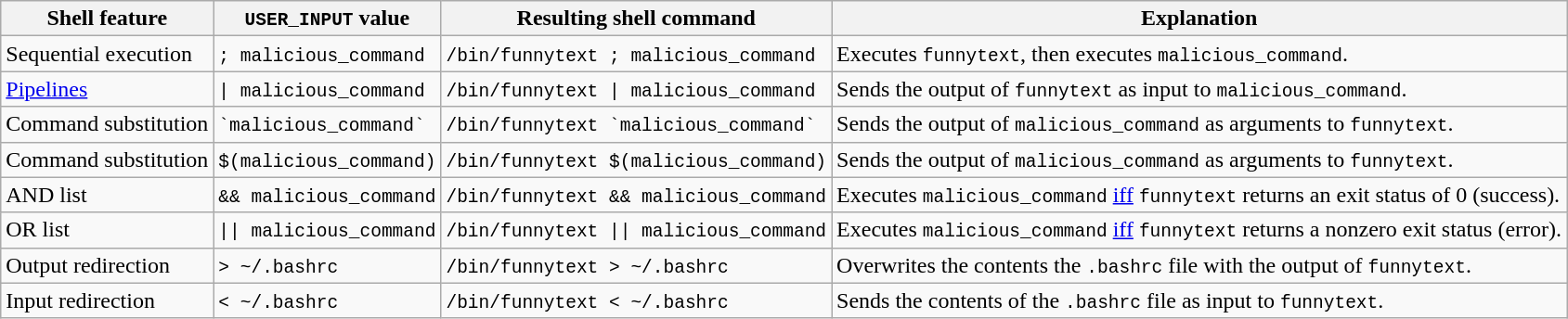<table class="wikitable">
<tr>
<th>Shell feature</th>
<th><code>USER_INPUT</code> value</th>
<th>Resulting shell command</th>
<th>Explanation</th>
</tr>
<tr>
<td>Sequential execution</td>
<td><code>; malicious_command</code></td>
<td><code>/bin/funnytext ; malicious_command</code></td>
<td>Executes <code>funnytext</code>, then executes <code>malicious_command</code>.</td>
</tr>
<tr>
<td><a href='#'>Pipelines</a></td>
<td><code>&#124; malicious_command</code></td>
<td><code>/bin/funnytext &#124; malicious_command</code></td>
<td>Sends the output of <code>funnytext</code> as input to <code>malicious_command</code>.</td>
</tr>
<tr>
<td>Command substitution</td>
<td><code>`malicious_command`</code></td>
<td><code>/bin/funnytext `malicious_command`</code></td>
<td>Sends the output of <code>malicious_command</code> as arguments to <code>funnytext</code>.</td>
</tr>
<tr>
<td>Command substitution</td>
<td><code>$(malicious_command)</code></td>
<td><code>/bin/funnytext $(malicious_command)</code></td>
<td>Sends the output of <code>malicious_command</code> as arguments to <code>funnytext</code>.</td>
</tr>
<tr>
<td>AND list</td>
<td><code>&& malicious_command</code></td>
<td><code>/bin/funnytext && malicious_command</code></td>
<td>Executes <code>malicious_command</code> <a href='#'>iff</a> <code>funnytext</code> returns an exit status of 0 (success).</td>
</tr>
<tr>
<td>OR list</td>
<td><code>&#124;&#124; malicious_command</code></td>
<td><code>/bin/funnytext &#124;&#124; malicious_command</code></td>
<td>Executes <code>malicious_command</code> <a href='#'>iff</a> <code>funnytext</code> returns a nonzero exit status (error).</td>
</tr>
<tr>
<td>Output redirection</td>
<td><code>> ~/.bashrc</code></td>
<td><code>/bin/funnytext > ~/.bashrc</code></td>
<td>Overwrites the contents the <code>.bashrc</code> file with the output of <code>funnytext</code>.</td>
</tr>
<tr>
<td>Input redirection</td>
<td><code>< ~/.bashrc</code></td>
<td><code>/bin/funnytext < ~/.bashrc</code></td>
<td>Sends the contents of the <code>.bashrc</code> file as input to <code>funnytext</code>.</td>
</tr>
</table>
